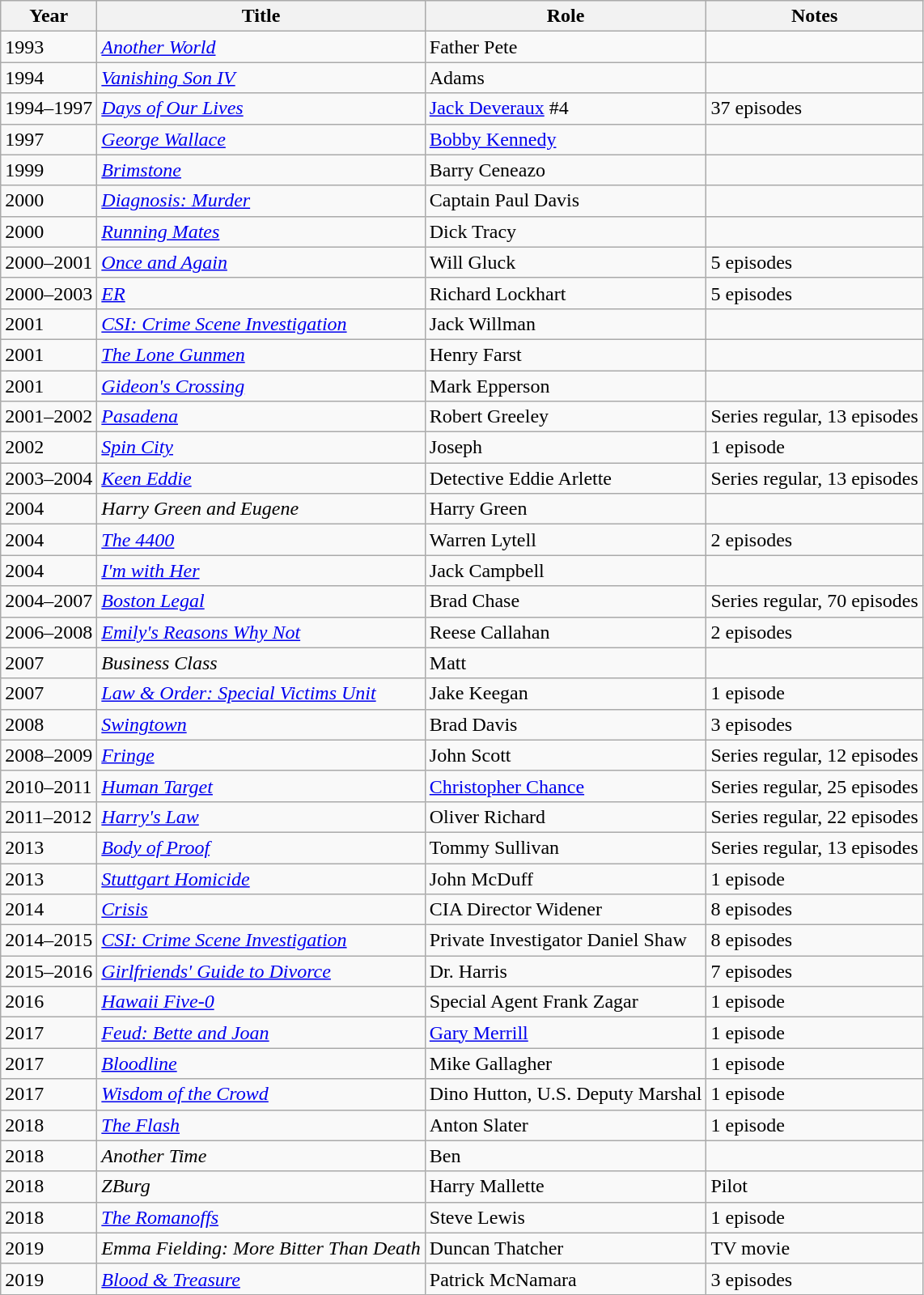<table class="wikitable sortable plainrowheaders">
<tr>
<th scope="col">Year</th>
<th scope="col">Title</th>
<th scope="col">Role</th>
<th scope="col" class="unsortable">Notes</th>
</tr>
<tr>
<td>1993</td>
<td><em><a href='#'>Another World</a></em></td>
<td>Father Pete</td>
<td></td>
</tr>
<tr>
<td>1994</td>
<td><em><a href='#'>Vanishing Son IV</a></em></td>
<td>Adams</td>
<td></td>
</tr>
<tr>
<td>1994–1997</td>
<td><em><a href='#'>Days of Our Lives</a></em></td>
<td><a href='#'>Jack Deveraux</a> #4</td>
<td>37 episodes</td>
</tr>
<tr>
<td>1997</td>
<td><em><a href='#'>George Wallace</a></em></td>
<td><a href='#'>Bobby Kennedy</a></td>
<td></td>
</tr>
<tr>
<td>1999</td>
<td><em><a href='#'>Brimstone</a></em></td>
<td>Barry Ceneazo</td>
<td></td>
</tr>
<tr>
<td>2000</td>
<td><em><a href='#'>Diagnosis: Murder</a></em></td>
<td>Captain Paul Davis</td>
<td></td>
</tr>
<tr>
<td>2000</td>
<td><em><a href='#'>Running Mates</a></em></td>
<td>Dick Tracy</td>
<td></td>
</tr>
<tr>
<td>2000–2001</td>
<td><em><a href='#'>Once and Again</a></em></td>
<td>Will Gluck</td>
<td>5 episodes</td>
</tr>
<tr>
<td>2000–2003</td>
<td><em><a href='#'>ER</a></em></td>
<td>Richard Lockhart</td>
<td>5 episodes</td>
</tr>
<tr>
<td>2001</td>
<td><em><a href='#'>CSI: Crime Scene Investigation</a></em></td>
<td>Jack Willman</td>
<td></td>
</tr>
<tr>
<td>2001</td>
<td><em><a href='#'>The Lone Gunmen</a></em></td>
<td>Henry Farst</td>
<td></td>
</tr>
<tr>
<td>2001</td>
<td><em><a href='#'>Gideon's Crossing</a></em></td>
<td>Mark Epperson</td>
<td></td>
</tr>
<tr>
<td>2001–2002</td>
<td><em><a href='#'>Pasadena</a></em></td>
<td>Robert Greeley</td>
<td>Series regular, 13 episodes</td>
</tr>
<tr>
<td>2002</td>
<td><em><a href='#'>Spin City</a></em></td>
<td>Joseph</td>
<td>1 episode</td>
</tr>
<tr>
<td>2003–2004</td>
<td><em><a href='#'>Keen Eddie</a></em></td>
<td>Detective Eddie Arlette</td>
<td>Series regular, 13 episodes</td>
</tr>
<tr>
<td>2004</td>
<td><em>Harry Green and Eugene</em></td>
<td>Harry Green</td>
<td></td>
</tr>
<tr>
<td>2004</td>
<td><em><a href='#'>The 4400</a></em></td>
<td>Warren Lytell</td>
<td>2 episodes</td>
</tr>
<tr>
<td>2004</td>
<td><em><a href='#'>I'm with Her</a></em></td>
<td>Jack Campbell</td>
<td></td>
</tr>
<tr>
<td>2004–2007</td>
<td><em><a href='#'>Boston Legal</a></em></td>
<td>Brad Chase</td>
<td>Series regular, 70 episodes</td>
</tr>
<tr>
<td>2006–2008</td>
<td><em><a href='#'>Emily's Reasons Why Not</a></em></td>
<td>Reese Callahan</td>
<td>2 episodes</td>
</tr>
<tr>
<td>2007</td>
<td><em>Business Class</em></td>
<td>Matt</td>
<td></td>
</tr>
<tr>
<td>2007</td>
<td><em><a href='#'>Law & Order: Special Victims Unit</a></em></td>
<td>Jake Keegan</td>
<td>1 episode</td>
</tr>
<tr>
<td>2008</td>
<td><em><a href='#'>Swingtown</a></em></td>
<td>Brad Davis</td>
<td>3 episodes</td>
</tr>
<tr>
<td>2008–2009</td>
<td><em><a href='#'>Fringe</a></em></td>
<td>John Scott</td>
<td>Series regular, 12 episodes</td>
</tr>
<tr>
<td>2010–2011</td>
<td><em><a href='#'>Human Target</a></em></td>
<td><a href='#'>Christopher Chance</a></td>
<td>Series regular, 25 episodes</td>
</tr>
<tr>
<td>2011–2012</td>
<td><em><a href='#'>Harry's Law</a></em></td>
<td>Oliver Richard</td>
<td>Series regular, 22 episodes</td>
</tr>
<tr>
<td>2013</td>
<td><em><a href='#'>Body of Proof</a></em></td>
<td>Tommy Sullivan</td>
<td>Series regular, 13 episodes</td>
</tr>
<tr>
<td>2013</td>
<td><em><a href='#'>Stuttgart Homicide</a></em></td>
<td>John McDuff</td>
<td>1 episode</td>
</tr>
<tr>
<td>2014</td>
<td><em><a href='#'>Crisis</a></em></td>
<td>CIA Director Widener</td>
<td>8 episodes</td>
</tr>
<tr>
<td>2014–2015</td>
<td><em><a href='#'>CSI: Crime Scene Investigation</a></em></td>
<td>Private Investigator Daniel Shaw</td>
<td>8 episodes</td>
</tr>
<tr>
<td>2015–2016</td>
<td><em><a href='#'>Girlfriends' Guide to Divorce</a></em></td>
<td>Dr. Harris</td>
<td>7 episodes</td>
</tr>
<tr>
<td>2016</td>
<td><em><a href='#'>Hawaii Five-0</a></em></td>
<td>Special Agent Frank Zagar</td>
<td>1 episode</td>
</tr>
<tr>
<td>2017</td>
<td><em><a href='#'>Feud: Bette and Joan</a></em></td>
<td><a href='#'>Gary Merrill</a></td>
<td>1 episode</td>
</tr>
<tr>
<td>2017</td>
<td><em><a href='#'>Bloodline</a></em></td>
<td>Mike Gallagher</td>
<td>1 episode</td>
</tr>
<tr>
<td>2017</td>
<td><em><a href='#'>Wisdom of the Crowd</a></em></td>
<td>Dino Hutton, U.S. Deputy Marshal</td>
<td>1 episode</td>
</tr>
<tr>
<td>2018</td>
<td><em><a href='#'>The Flash</a></em></td>
<td>Anton Slater</td>
<td>1 episode</td>
</tr>
<tr>
<td>2018</td>
<td><em>Another Time</em></td>
<td>Ben</td>
<td></td>
</tr>
<tr>
<td>2018</td>
<td><em>ZBurg</em></td>
<td>Harry Mallette</td>
<td>Pilot</td>
</tr>
<tr>
<td>2018</td>
<td><em><a href='#'>The Romanoffs</a></em></td>
<td>Steve Lewis</td>
<td>1 episode</td>
</tr>
<tr>
<td>2019</td>
<td><em>Emma Fielding: More Bitter Than Death</em></td>
<td>Duncan Thatcher</td>
<td>TV movie</td>
</tr>
<tr>
<td>2019</td>
<td><em><a href='#'>Blood & Treasure</a></em></td>
<td>Patrick McNamara</td>
<td>3 episodes</td>
</tr>
</table>
